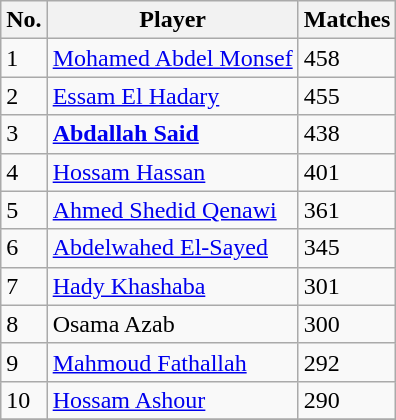<table class="wikitable sortable">
<tr>
<th>No.</th>
<th>Player</th>
<th>Matches</th>
</tr>
<tr>
<td>1</td>
<td><a href='#'>Mohamed Abdel Monsef</a></td>
<td>458</td>
</tr>
<tr>
<td>2</td>
<td><a href='#'>Essam El Hadary</a></td>
<td>455</td>
</tr>
<tr>
<td>3</td>
<td><strong><a href='#'>Abdallah Said</a></strong></td>
<td>438</td>
</tr>
<tr>
<td>4</td>
<td><a href='#'>Hossam Hassan</a></td>
<td>401</td>
</tr>
<tr>
<td>5</td>
<td><a href='#'>Ahmed Shedid Qenawi</a></td>
<td>361</td>
</tr>
<tr>
<td>6</td>
<td><a href='#'>Abdelwahed El-Sayed</a></td>
<td>345</td>
</tr>
<tr>
<td>7</td>
<td><a href='#'>Hady Khashaba</a></td>
<td>301</td>
</tr>
<tr>
<td>8</td>
<td>Osama Azab</td>
<td>300</td>
</tr>
<tr>
<td>9</td>
<td><a href='#'>Mahmoud Fathallah</a></td>
<td>292</td>
</tr>
<tr>
<td>10</td>
<td><a href='#'>Hossam Ashour</a></td>
<td>290</td>
</tr>
<tr>
</tr>
</table>
